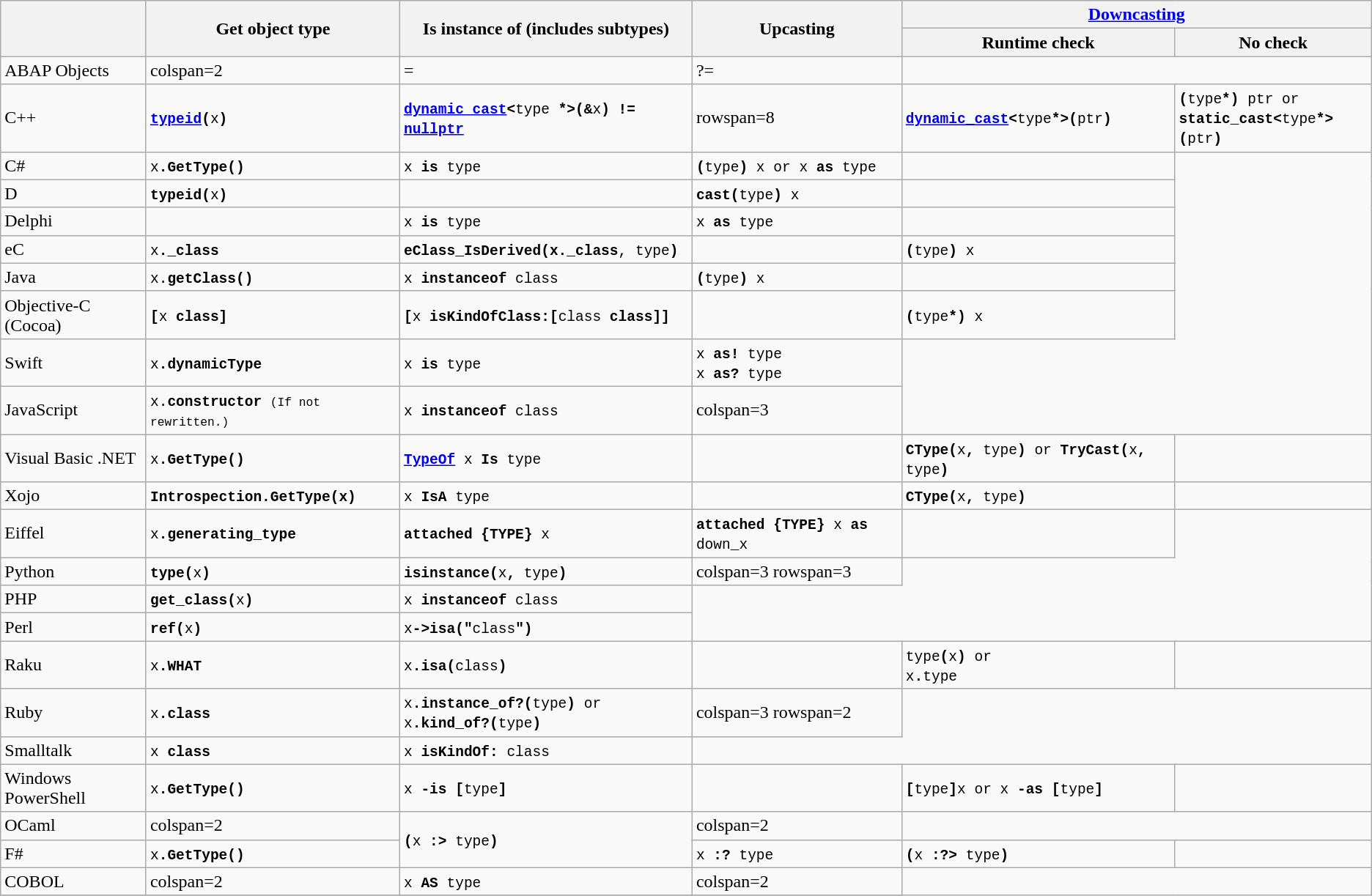<table class="wikitable">
<tr>
<th rowspan=2></th>
<th rowspan=2>Get object type</th>
<th rowspan=2>Is instance of (includes subtypes)</th>
<th rowspan=2>Upcasting</th>
<th colspan=2><a href='#'>Downcasting</a></th>
</tr>
<tr>
<th>Runtime check</th>
<th>No check</th>
</tr>
<tr>
<td>ABAP Objects</td>
<td>colspan=2 </td>
<td>=</td>
<td>?=</td>
</tr>
<tr>
<td>C++</td>
<td><code><strong><a href='#'>typeid</a>(</strong>x<strong>)</strong></code></td>
<td><code><strong><a href='#'>dynamic_cast</a><</strong>type<strong> *>(&</strong>x<strong>) != <a href='#'>nullptr</a></strong></code></td>
<td>rowspan=8 </td>
<td><code><strong><a href='#'>dynamic_cast</a><</strong>type<strong>*>(</strong>ptr<strong>)</strong></code></td>
<td><code><strong>(</strong>type<strong>*)</strong> ptr or <br> <strong>static_cast<</strong>type<strong>*>(</strong>ptr<strong>)</strong></code></td>
</tr>
<tr>
<td>C#</td>
<td><code>x<strong>.GetType()</strong></code></td>
<td><code>x <strong>is</strong> type</code></td>
<td><code><strong>(</strong>type<strong>)</strong> x or x <strong>as</strong> type</code></td>
<td></td>
</tr>
<tr>
<td>D</td>
<td><code><strong>typeid(</strong>x<strong>)</strong></code></td>
<td></td>
<td><code><strong>cast(</strong>type<strong>)</strong> x</code></td>
<td></td>
</tr>
<tr>
<td>Delphi</td>
<td></td>
<td><code>x <strong>is</strong> type</code></td>
<td><code>x <strong>as</strong> type</code></td>
<td></td>
</tr>
<tr>
<td>eC</td>
<td><code>x<strong>._class</strong></code></td>
<td><code><strong>eClass_IsDerived(x._class</strong>, type<strong>)</strong></code></td>
<td></td>
<td><code><strong>(</strong>type<strong>)</strong> x</code></td>
</tr>
<tr>
<td>Java</td>
<td><code>x.<strong>getClass()</strong></code></td>
<td><code>x <strong>instanceof</strong> class</code></td>
<td><code><strong>(</strong>type<strong>)</strong> x</code></td>
<td></td>
</tr>
<tr>
<td>Objective-C (Cocoa)</td>
<td><code><strong>[</strong>x<strong> class]</strong></code></td>
<td><code><strong>[</strong>x<strong> isKindOfClass:[</strong>class<strong> class]]</strong></code></td>
<td></td>
<td><code><strong>(</strong>type<strong>*)</strong> x</code></td>
</tr>
<tr>
<td>Swift</td>
<td><code>x<strong>.dynamicType</strong></code></td>
<td><code>x <strong>is</strong> type</code></td>
<td><code>x <strong>as!</strong> type</code> <br> <code>x <strong>as?</strong> type</code></td>
</tr>
<tr>
<td>JavaScript</td>
<td><code>x.<strong>constructor</strong> <small>(If not rewritten.)</small></code></td>
<td><code>x <strong>instanceof</strong> class</code></td>
<td>colspan=3 </td>
</tr>
<tr>
<td>Visual Basic .NET</td>
<td><code>x<strong>.GetType()</strong></code></td>
<td><code><strong><a href='#'>TypeOf</a></strong> x <strong>Is</strong> type</code></td>
<td></td>
<td><code><strong>CType(</strong>x<strong>, </strong>type<strong>)</strong> or <strong>TryCast(</strong>x<strong>, </strong>type<strong>)</strong></code></td>
<td></td>
</tr>
<tr>
<td>Xojo</td>
<td><code><strong>Introspection.GetType(x)</strong></code></td>
<td><code>x <strong>IsA</strong> type</code></td>
<td></td>
<td><code><strong>CType(</strong>x<strong>, </strong>type<strong>)</strong></code></td>
<td></td>
</tr>
<tr>
<td>Eiffel</td>
<td><code>x<strong>.generating_type</strong></code></td>
<td><code><strong>attached {TYPE}</strong> x</code></td>
<td><code><strong>attached {TYPE}</strong> x <strong>as</strong> down_x</code></td>
<td></td>
</tr>
<tr>
<td>Python</td>
<td><code><strong>type(</strong>x<strong>)</strong></code></td>
<td><code><strong>isinstance(</strong>x<strong>, </strong>type<strong>)</strong></code></td>
<td>colspan=3 rowspan=3 </td>
</tr>
<tr>
<td>PHP</td>
<td><code><strong>get_class(</strong>x<strong>)</strong></code></td>
<td><code>x <strong>instanceof</strong> class</code></td>
</tr>
<tr>
<td>Perl</td>
<td><code><strong>ref(</strong>x<strong>)</strong></code></td>
<td><code>x<strong>->isa("</strong>class<strong>")</strong></code></td>
</tr>
<tr>
<td>Raku</td>
<td><code>x<strong>.WHAT</strong></code></td>
<td><code>x<strong>.isa(</strong>class<strong>)</strong></code></td>
<td></td>
<td><code>type<strong>(</strong>x<strong>)</strong> or<br> x<strong>.</strong>type</code></td>
<td></td>
</tr>
<tr>
<td>Ruby</td>
<td><code>x<strong>.class</strong></code></td>
<td><code>x<strong>.instance_of?(</strong>type<strong>)</strong> or<br> x<strong>.kind_of?(</strong>type<strong>)</strong></code></td>
<td>colspan=3 rowspan=2 </td>
</tr>
<tr>
<td>Smalltalk</td>
<td><code>x <strong>class</strong></code></td>
<td><code>x <strong>isKindOf:</strong> class</code></td>
</tr>
<tr>
<td>Windows PowerShell</td>
<td><code>x<strong>.GetType()</strong></code></td>
<td><code>x <strong>-is [</strong>type<strong>]</strong></code></td>
<td></td>
<td><code><strong>[</strong>type<strong>]</strong>x or x <strong>-as [</strong>type<strong>]</strong></code></td>
<td></td>
</tr>
<tr>
<td>OCaml</td>
<td>colspan=2 </td>
<td rowspan=2><code><strong>(</strong>x <strong>:></strong> type<strong>)</strong></code></td>
<td>colspan=2 </td>
</tr>
<tr>
<td>F#</td>
<td><code>x<strong>.GetType()</strong></code></td>
<td><code>x <strong>:?</strong> type</code></td>
<td><code><strong>(</strong>x <strong>:?></strong> type<strong>)</strong></code></td>
<td></td>
</tr>
<tr>
<td>COBOL</td>
<td>colspan=2 </td>
<td><code>x <strong>AS</strong> type</code></td>
<td>colspan=2 </td>
</tr>
<tr>
</tr>
</table>
